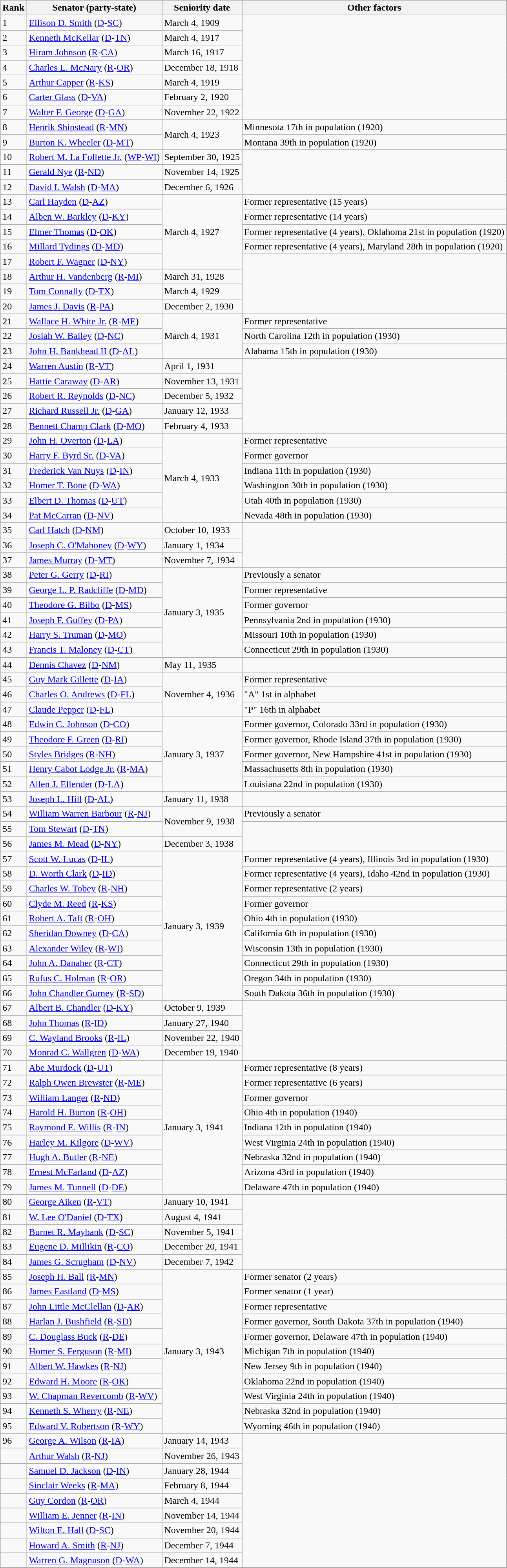<table class=wikitable>
<tr valign=bottom>
<th>Rank</th>
<th>Senator (party-state)</th>
<th>Seniority date</th>
<th>Other factors</th>
</tr>
<tr>
<td>1</td>
<td><a href='#'>Ellison D. Smith</a> (<a href='#'>D</a>-<a href='#'>SC</a>) </td>
<td>March 4, 1909</td>
<td rowspan=7></td>
</tr>
<tr>
<td>2</td>
<td><a href='#'>Kenneth McKellar</a> (<a href='#'>D</a>-<a href='#'>TN</a>)</td>
<td>March 4, 1917</td>
</tr>
<tr>
<td>3</td>
<td><a href='#'>Hiram Johnson</a> (<a href='#'>R</a>-<a href='#'>CA</a>)</td>
<td>March 16, 1917</td>
</tr>
<tr>
<td>4</td>
<td><a href='#'>Charles L. McNary</a> (<a href='#'>R</a>-<a href='#'>OR</a>) </td>
<td>December 18, 1918</td>
</tr>
<tr>
<td>5</td>
<td><a href='#'>Arthur Capper</a> (<a href='#'>R</a>-<a href='#'>KS</a>)</td>
<td>March 4, 1919</td>
</tr>
<tr>
<td>6</td>
<td><a href='#'>Carter Glass</a> (<a href='#'>D</a>-<a href='#'>VA</a>)</td>
<td>February 2, 1920</td>
</tr>
<tr>
<td>7</td>
<td><a href='#'>Walter F. George</a> (<a href='#'>D</a>-<a href='#'>GA</a>)</td>
<td>November 22, 1922</td>
</tr>
<tr>
<td>8</td>
<td><a href='#'>Henrik Shipstead</a> (<a href='#'>R</a>-<a href='#'>MN</a>)</td>
<td rowspan=2>March 4, 1923</td>
<td>Minnesota 17th in population (1920)</td>
</tr>
<tr>
<td>9</td>
<td><a href='#'>Burton K. Wheeler</a> (<a href='#'>D</a>-<a href='#'>MT</a>)</td>
<td>Montana 39th in population (1920)</td>
</tr>
<tr>
<td>10</td>
<td><a href='#'>Robert M. La Follette Jr.</a> (<a href='#'>WP</a>-<a href='#'>WI</a>)</td>
<td>September 30, 1925</td>
<td rowspan=3></td>
</tr>
<tr>
<td>11</td>
<td><a href='#'>Gerald Nye</a> (<a href='#'>R</a>-<a href='#'>ND</a>) </td>
<td>November 14, 1925</td>
</tr>
<tr>
<td>12</td>
<td><a href='#'>David I. Walsh</a> (<a href='#'>D</a>-<a href='#'>MA</a>)</td>
<td>December 6, 1926</td>
</tr>
<tr>
<td>13</td>
<td><a href='#'>Carl Hayden</a> (<a href='#'>D</a>-<a href='#'>AZ</a>)</td>
<td rowspan=5>March 4, 1927</td>
<td>Former representative (15 years)</td>
</tr>
<tr>
<td>14</td>
<td><a href='#'>Alben W. Barkley</a> (<a href='#'>D</a>-<a href='#'>KY</a>)</td>
<td>Former representative (14 years)</td>
</tr>
<tr>
<td>15</td>
<td><a href='#'>Elmer Thomas</a> (<a href='#'>D</a>-<a href='#'>OK</a>)</td>
<td>Former representative (4 years), Oklahoma 21st in population (1920)</td>
</tr>
<tr>
<td>16</td>
<td><a href='#'>Millard Tydings</a> (<a href='#'>D</a>-<a href='#'>MD</a>)</td>
<td>Former representative (4 years), Maryland 28th in population (1920)</td>
</tr>
<tr>
<td>17</td>
<td><a href='#'>Robert F. Wagner</a> (<a href='#'>D</a>-<a href='#'>NY</a>)</td>
<td rowspan=4></td>
</tr>
<tr>
<td>18</td>
<td><a href='#'>Arthur H. Vandenberg</a> (<a href='#'>R</a>-<a href='#'>MI</a>)</td>
<td>March 31, 1928</td>
</tr>
<tr>
<td>19</td>
<td><a href='#'>Tom Connally</a> (<a href='#'>D</a>-<a href='#'>TX</a>)</td>
<td>March 4, 1929</td>
</tr>
<tr>
<td>20</td>
<td><a href='#'>James J. Davis</a> (<a href='#'>R</a>-<a href='#'>PA</a>) </td>
<td>December 2, 1930</td>
</tr>
<tr>
<td>21</td>
<td><a href='#'>Wallace H. White Jr.</a> (<a href='#'>R</a>-<a href='#'>ME</a>)</td>
<td rowspan=3>March 4, 1931</td>
<td>Former representative</td>
</tr>
<tr>
<td>22</td>
<td><a href='#'>Josiah W. Bailey</a> (<a href='#'>D</a>-<a href='#'>NC</a>)</td>
<td>North Carolina 12th in population (1930)</td>
</tr>
<tr>
<td>23</td>
<td><a href='#'>John H. Bankhead II</a> (<a href='#'>D</a>-<a href='#'>AL</a>)</td>
<td>Alabama 15th in population (1930)</td>
</tr>
<tr>
<td>24</td>
<td><a href='#'>Warren Austin</a> (<a href='#'>R</a>-<a href='#'>VT</a>)</td>
<td>April 1, 1931</td>
<td rowspan=5></td>
</tr>
<tr>
<td>25</td>
<td><a href='#'>Hattie Caraway</a> (<a href='#'>D</a>-<a href='#'>AR</a>) </td>
<td>November 13, 1931</td>
</tr>
<tr>
<td>26</td>
<td><a href='#'>Robert R. Reynolds</a> (<a href='#'>D</a>-<a href='#'>NC</a>) </td>
<td>December 5, 1932</td>
</tr>
<tr>
<td>27</td>
<td><a href='#'>Richard Russell Jr.</a> (<a href='#'>D</a>-<a href='#'>GA</a>)</td>
<td>January 12, 1933</td>
</tr>
<tr>
<td>28</td>
<td><a href='#'>Bennett Champ Clark</a> (<a href='#'>D</a>-<a href='#'>MO</a>) </td>
<td>February 4, 1933</td>
</tr>
<tr>
<td>29</td>
<td><a href='#'>John H. Overton</a> (<a href='#'>D</a>-<a href='#'>LA</a>)</td>
<td rowspan=6>March 4, 1933</td>
<td>Former representative</td>
</tr>
<tr>
<td>30</td>
<td><a href='#'>Harry F. Byrd Sr.</a> (<a href='#'>D</a>-<a href='#'>VA</a>)</td>
<td>Former governor</td>
</tr>
<tr>
<td>31</td>
<td><a href='#'>Frederick Van Nuys</a> (<a href='#'>D</a>-<a href='#'>IN</a>) </td>
<td>Indiana 11th in population (1930)</td>
</tr>
<tr>
<td>32</td>
<td><a href='#'>Homer T. Bone</a> (<a href='#'>D</a>-<a href='#'>WA</a>) </td>
<td>Washington 30th in population (1930)</td>
</tr>
<tr>
<td>33</td>
<td><a href='#'>Elbert D. Thomas</a> (<a href='#'>D</a>-<a href='#'>UT</a>)</td>
<td>Utah 40th in population (1930)</td>
</tr>
<tr>
<td>34</td>
<td><a href='#'>Pat McCarran</a> (<a href='#'>D</a>-<a href='#'>NV</a>)</td>
<td>Nevada 48th in population (1930)</td>
</tr>
<tr>
<td>35</td>
<td><a href='#'>Carl Hatch</a> (<a href='#'>D</a>-<a href='#'>NM</a>)</td>
<td>October 10, 1933</td>
<td rowspan=3></td>
</tr>
<tr>
<td>36</td>
<td><a href='#'>Joseph C. O'Mahoney</a> (<a href='#'>D</a>-<a href='#'>WY</a>)</td>
<td>January 1, 1934</td>
</tr>
<tr>
<td>37</td>
<td><a href='#'>James Murray</a> (<a href='#'>D</a>-<a href='#'>MT</a>)</td>
<td>November 7, 1934</td>
</tr>
<tr>
<td>38</td>
<td><a href='#'>Peter G. Gerry</a> (<a href='#'>D</a>-<a href='#'>RI</a>)</td>
<td rowspan=6>January 3, 1935</td>
<td>Previously a senator</td>
</tr>
<tr>
<td>39</td>
<td><a href='#'>George L. P. Radcliffe</a> (<a href='#'>D</a>-<a href='#'>MD</a>)</td>
<td>Former representative</td>
</tr>
<tr>
<td>40</td>
<td><a href='#'>Theodore G. Bilbo</a> (<a href='#'>D</a>-<a href='#'>MS</a>)</td>
<td>Former governor</td>
</tr>
<tr>
<td>41</td>
<td><a href='#'>Joseph F. Guffey</a> (<a href='#'>D</a>-<a href='#'>PA</a>)</td>
<td>Pennsylvania 2nd in population (1930)</td>
</tr>
<tr>
<td>42</td>
<td><a href='#'>Harry S. Truman</a> (<a href='#'>D</a>-<a href='#'>MO</a>)</td>
<td>Missouri 10th in population (1930)</td>
</tr>
<tr>
<td>43</td>
<td><a href='#'>Francis T. Maloney</a> (<a href='#'>D</a>-<a href='#'>CT</a>)</td>
<td>Connecticut 29th in population (1930)</td>
</tr>
<tr>
<td>44</td>
<td><a href='#'>Dennis Chavez</a> (<a href='#'>D</a>-<a href='#'>NM</a>)</td>
<td>May 11, 1935</td>
<td></td>
</tr>
<tr>
<td>45</td>
<td><a href='#'>Guy Mark Gillette</a> (<a href='#'>D</a>-<a href='#'>IA</a>) </td>
<td rowspan=3>November 4, 1936</td>
<td>Former representative</td>
</tr>
<tr>
<td>46</td>
<td><a href='#'>Charles O. Andrews</a> (<a href='#'>D</a>-<a href='#'>FL</a>)</td>
<td>"A" 1st in alphabet</td>
</tr>
<tr>
<td>47</td>
<td><a href='#'>Claude Pepper</a> (<a href='#'>D</a>-<a href='#'>FL</a>)</td>
<td>"P" 16th in alphabet</td>
</tr>
<tr>
<td>48</td>
<td><a href='#'>Edwin C. Johnson</a> (<a href='#'>D</a>-<a href='#'>CO</a>)</td>
<td rowspan=5>January 3, 1937</td>
<td>Former governor, Colorado 33rd in population (1930)</td>
</tr>
<tr>
<td>49</td>
<td><a href='#'>Theodore F. Green</a> (<a href='#'>D</a>-<a href='#'>RI</a>)</td>
<td>Former governor, Rhode Island 37th in population (1930)</td>
</tr>
<tr>
<td>50</td>
<td><a href='#'>Styles Bridges</a> (<a href='#'>R</a>-<a href='#'>NH</a>)</td>
<td>Former governor, New Hampshire 41st in population (1930)</td>
</tr>
<tr>
<td>51</td>
<td><a href='#'>Henry Cabot Lodge Jr.</a> (<a href='#'>R</a>-<a href='#'>MA</a>) </td>
<td>Massachusetts 8th in population (1930)</td>
</tr>
<tr>
<td>52</td>
<td><a href='#'>Allen J. Ellender</a> (<a href='#'>D</a>-<a href='#'>LA</a>)</td>
<td>Louisiana 22nd in population (1930)</td>
</tr>
<tr>
<td>53</td>
<td><a href='#'>Joseph L. Hill</a> (<a href='#'>D</a>-<a href='#'>AL</a>)</td>
<td>January 11, 1938</td>
<td></td>
</tr>
<tr>
<td>54</td>
<td><a href='#'>William Warren Barbour</a> (<a href='#'>R</a>-<a href='#'>NJ</a>) </td>
<td rowspan=2>November 9, 1938</td>
<td>Previously a senator</td>
</tr>
<tr>
<td>55</td>
<td><a href='#'>Tom Stewart</a> (<a href='#'>D</a>-<a href='#'>TN</a>)</td>
<td rowspan=2></td>
</tr>
<tr>
<td>56</td>
<td><a href='#'>James M. Mead</a> (<a href='#'>D</a>-<a href='#'>NY</a>)</td>
<td>December 3, 1938</td>
</tr>
<tr>
<td>57</td>
<td><a href='#'>Scott W. Lucas</a> (<a href='#'>D</a>-<a href='#'>IL</a>)</td>
<td rowspan=10>January 3, 1939</td>
<td>Former representative (4 years), Illinois 3rd in population (1930)</td>
</tr>
<tr>
<td>58</td>
<td><a href='#'>D. Worth Clark</a> (<a href='#'>D</a>-<a href='#'>ID</a>)</td>
<td>Former representative (4 years), Idaho 42nd in population (1930)</td>
</tr>
<tr>
<td>59</td>
<td><a href='#'>Charles W. Tobey</a> (<a href='#'>R</a>-<a href='#'>NH</a>)</td>
<td>Former representative (2 years)</td>
</tr>
<tr>
<td>60</td>
<td><a href='#'>Clyde M. Reed</a> (<a href='#'>R</a>-<a href='#'>KS</a>)</td>
<td>Former governor</td>
</tr>
<tr>
<td>61</td>
<td><a href='#'>Robert A. Taft</a> (<a href='#'>R</a>-<a href='#'>OH</a>)</td>
<td>Ohio 4th in population (1930)</td>
</tr>
<tr>
<td>62</td>
<td><a href='#'>Sheridan Downey</a> (<a href='#'>D</a>-<a href='#'>CA</a>)</td>
<td>California 6th in population (1930)</td>
</tr>
<tr>
<td>63</td>
<td><a href='#'>Alexander Wiley</a> (<a href='#'>R</a>-<a href='#'>WI</a>)</td>
<td>Wisconsin 13th in population (1930)</td>
</tr>
<tr>
<td>64</td>
<td><a href='#'>John A. Danaher</a> (<a href='#'>R</a>-<a href='#'>CT</a>) </td>
<td>Connecticut 29th in population (1930)</td>
</tr>
<tr>
<td>65</td>
<td><a href='#'>Rufus C. Holman</a> (<a href='#'>R</a>-<a href='#'>OR</a>) </td>
<td>Oregon 34th in population (1930)</td>
</tr>
<tr>
<td>66</td>
<td><a href='#'>John Chandler Gurney</a> (<a href='#'>R</a>-<a href='#'>SD</a>)</td>
<td>South Dakota 36th in population (1930)</td>
</tr>
<tr>
<td>67</td>
<td><a href='#'>Albert B. Chandler</a> (<a href='#'>D</a>-<a href='#'>KY</a>)</td>
<td>October 9, 1939</td>
<td rowspan=4></td>
</tr>
<tr>
<td>68</td>
<td><a href='#'>John Thomas</a> (<a href='#'>R</a>-<a href='#'>ID</a>)</td>
<td>January 27, 1940</td>
</tr>
<tr>
<td>69</td>
<td><a href='#'>C. Wayland Brooks</a> (<a href='#'>R</a>-<a href='#'>IL</a>)</td>
<td>November 22, 1940</td>
</tr>
<tr>
<td>70</td>
<td><a href='#'>Monrad C. Wallgren</a> (<a href='#'>D</a>-<a href='#'>WA</a>)</td>
<td>December 19, 1940</td>
</tr>
<tr>
<td>71</td>
<td><a href='#'>Abe Murdock</a> (<a href='#'>D</a>-<a href='#'>UT</a>)</td>
<td rowspan=9>January 3, 1941</td>
<td>Former representative (8 years)</td>
</tr>
<tr>
<td>72</td>
<td><a href='#'>Ralph Owen Brewster</a> (<a href='#'>R</a>-<a href='#'>ME</a>)</td>
<td>Former representative (6 years)</td>
</tr>
<tr>
<td>73</td>
<td><a href='#'>William Langer</a> (<a href='#'>R</a>-<a href='#'>ND</a>)</td>
<td>Former governor</td>
</tr>
<tr>
<td>74</td>
<td><a href='#'>Harold H. Burton</a> (<a href='#'>R</a>-<a href='#'>OH</a>)</td>
<td>Ohio 4th in population (1940)</td>
</tr>
<tr>
<td>75</td>
<td><a href='#'>Raymond E. Willis</a> (<a href='#'>R</a>-<a href='#'>IN</a>)</td>
<td>Indiana 12th in population (1940)</td>
</tr>
<tr>
<td>76</td>
<td><a href='#'>Harley M. Kilgore</a> (<a href='#'>D</a>-<a href='#'>WV</a>)</td>
<td>West Virginia 24th in population (1940)</td>
</tr>
<tr>
<td>77</td>
<td><a href='#'>Hugh A. Butler</a> (<a href='#'>R</a>-<a href='#'>NE</a>)</td>
<td>Nebraska 32nd in population (1940)</td>
</tr>
<tr>
<td>78</td>
<td><a href='#'>Ernest McFarland</a> (<a href='#'>D</a>-<a href='#'>AZ</a>)</td>
<td>Arizona 43rd in population (1940)</td>
</tr>
<tr>
<td>79</td>
<td><a href='#'>James M. Tunnell</a> (<a href='#'>D</a>-<a href='#'>DE</a>)</td>
<td>Delaware 47th in population (1940)</td>
</tr>
<tr>
<td>80</td>
<td><a href='#'>George Aiken</a> (<a href='#'>R</a>-<a href='#'>VT</a>)</td>
<td>January 10, 1941</td>
<td rowspan=5></td>
</tr>
<tr>
<td>81</td>
<td><a href='#'>W. Lee O'Daniel</a> (<a href='#'>D</a>-<a href='#'>TX</a>)</td>
<td>August 4, 1941</td>
</tr>
<tr>
<td>82</td>
<td><a href='#'>Burnet R. Maybank</a> (<a href='#'>D</a>-<a href='#'>SC</a>)</td>
<td>November 5, 1941</td>
</tr>
<tr>
<td>83</td>
<td><a href='#'>Eugene D. Millikin</a> (<a href='#'>R</a>-<a href='#'>CO</a>)</td>
<td>December 20, 1941</td>
</tr>
<tr>
<td>84</td>
<td><a href='#'>James G. Scrugham</a> (<a href='#'>D</a>-<a href='#'>NV</a>)</td>
<td>December 7, 1942</td>
</tr>
<tr>
<td>85</td>
<td><a href='#'>Joseph H. Ball</a> (<a href='#'>R</a>-<a href='#'>MN</a>)</td>
<td rowspan=11>January 3, 1943</td>
<td>Former senator (2 years)</td>
</tr>
<tr>
<td>86</td>
<td><a href='#'>James Eastland</a> (<a href='#'>D</a>-<a href='#'>MS</a>)</td>
<td>Former senator (1 year)</td>
</tr>
<tr>
<td>87</td>
<td><a href='#'>John Little McClellan</a> (<a href='#'>D</a>-<a href='#'>AR</a>)</td>
<td>Former representative</td>
</tr>
<tr>
<td>88</td>
<td><a href='#'>Harlan J. Bushfield</a> (<a href='#'>R</a>-<a href='#'>SD</a>)</td>
<td>Former governor, South Dakota 37th in population (1940)</td>
</tr>
<tr>
<td>89</td>
<td><a href='#'>C. Douglass Buck</a> (<a href='#'>R</a>-<a href='#'>DE</a>)</td>
<td>Former governor, Delaware 47th in population (1940)</td>
</tr>
<tr>
<td>90</td>
<td><a href='#'>Homer S. Ferguson</a> (<a href='#'>R</a>-<a href='#'>MI</a>)</td>
<td>Michigan 7th in population (1940)</td>
</tr>
<tr>
<td>91</td>
<td><a href='#'>Albert W. Hawkes</a> (<a href='#'>R</a>-<a href='#'>NJ</a>)</td>
<td>New Jersey 9th in population (1940)</td>
</tr>
<tr>
<td>92</td>
<td><a href='#'>Edward H. Moore</a> (<a href='#'>R</a>-<a href='#'>OK</a>)</td>
<td>Oklahoma 22nd in population (1940)</td>
</tr>
<tr>
<td>93</td>
<td><a href='#'>W. Chapman Revercomb</a> (<a href='#'>R</a>-<a href='#'>WV</a>)</td>
<td>West Virginia 24th in population (1940)</td>
</tr>
<tr>
<td>94</td>
<td><a href='#'>Kenneth S. Wherry</a> (<a href='#'>R</a>-<a href='#'>NE</a>)</td>
<td>Nebraska 32nd in population (1940)</td>
</tr>
<tr>
<td>95</td>
<td><a href='#'>Edward V. Robertson</a> (<a href='#'>R</a>-<a href='#'>WY</a>)</td>
<td>Wyoming 46th in population (1940)</td>
</tr>
<tr>
<td>96</td>
<td><a href='#'>George A. Wilson</a> (<a href='#'>R</a>-<a href='#'>IA</a>)</td>
<td>January 14, 1943</td>
<td rowspan=9></td>
</tr>
<tr>
<td></td>
<td><a href='#'>Arthur Walsh</a> (<a href='#'>R</a>-<a href='#'>NJ</a>) </td>
<td>November 26, 1943</td>
</tr>
<tr>
<td></td>
<td><a href='#'>Samuel D. Jackson</a> (<a href='#'>D</a>-<a href='#'>IN</a>) </td>
<td>January 28, 1944</td>
</tr>
<tr>
<td></td>
<td><a href='#'>Sinclair Weeks</a> (<a href='#'>R</a>-<a href='#'>MA</a>) </td>
<td>February 8, 1944</td>
</tr>
<tr>
<td></td>
<td><a href='#'>Guy Cordon</a> (<a href='#'>R</a>-<a href='#'>OR</a>)</td>
<td>March 4, 1944</td>
</tr>
<tr>
<td></td>
<td><a href='#'>William E. Jenner</a> (<a href='#'>R</a>-<a href='#'>IN</a>) </td>
<td>November 14, 1944</td>
</tr>
<tr>
<td></td>
<td><a href='#'>Wilton E. Hall</a> (<a href='#'>D</a>-<a href='#'>SC</a>) </td>
<td>November 20, 1944</td>
</tr>
<tr>
<td></td>
<td><a href='#'>Howard A. Smith</a> (<a href='#'>R</a>-<a href='#'>NJ</a>)</td>
<td>December 7, 1944</td>
</tr>
<tr>
<td></td>
<td><a href='#'>Warren G. Magnuson</a> (<a href='#'>D</a>-<a href='#'>WA</a>)</td>
<td>December 14, 1944</td>
</tr>
<tr>
</tr>
</table>
